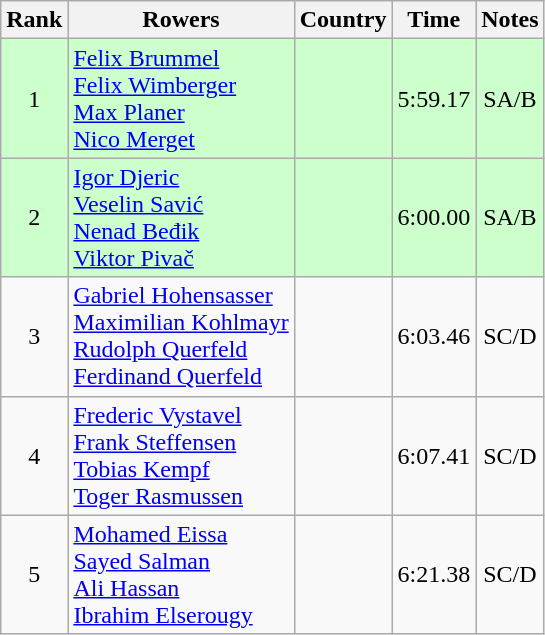<table class="wikitable" style="text-align:center">
<tr>
<th>Rank</th>
<th>Rowers</th>
<th>Country</th>
<th>Time</th>
<th>Notes</th>
</tr>
<tr bgcolor=ccffcc>
<td>1</td>
<td align="left"><a href='#'>Felix Brummel</a><br><a href='#'>Felix Wimberger</a><br><a href='#'>Max Planer</a><br><a href='#'>Nico Merget</a></td>
<td align="left"></td>
<td>5:59.17</td>
<td>SA/B</td>
</tr>
<tr bgcolor=ccffcc>
<td>2</td>
<td align="left"><a href='#'>Igor Djeric</a><br><a href='#'>Veselin Savić</a><br><a href='#'>Nenad Beđik</a><br><a href='#'>Viktor Pivač</a></td>
<td align="left"></td>
<td>6:00.00</td>
<td>SA/B</td>
</tr>
<tr>
<td>3</td>
<td align="left"><a href='#'>Gabriel Hohensasser</a><br><a href='#'>Maximilian Kohlmayr</a><br><a href='#'>Rudolph Querfeld</a><br><a href='#'>Ferdinand Querfeld</a></td>
<td align="left"></td>
<td>6:03.46</td>
<td>SC/D</td>
</tr>
<tr>
<td>4</td>
<td align="left"><a href='#'>Frederic Vystavel</a><br><a href='#'>Frank Steffensen</a><br><a href='#'>Tobias Kempf</a><br><a href='#'>Toger Rasmussen</a></td>
<td align="left"></td>
<td>6:07.41</td>
<td>SC/D</td>
</tr>
<tr>
<td>5</td>
<td align="left"><a href='#'>Mohamed Eissa</a><br><a href='#'>Sayed Salman</a><br><a href='#'>Ali Hassan</a><br><a href='#'>Ibrahim Elserougy</a></td>
<td align="left"></td>
<td>6:21.38</td>
<td>SC/D</td>
</tr>
</table>
